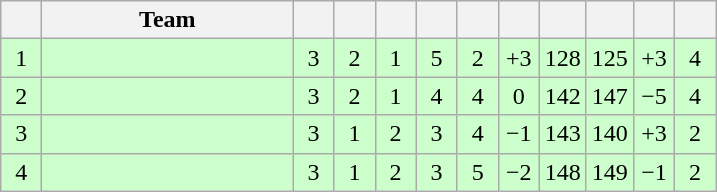<table class=wikitable style="text-align: center;">
<tr>
<th style="width: 20px;"></th>
<th style="width: 160px;">Team</th>
<th style="width: 20px;"></th>
<th style="width: 20px;"></th>
<th style="width: 20px;"></th>
<th style="width: 20px;"></th>
<th style="width: 20px;"></th>
<th style="width: 20px;"></th>
<th style="width: 20px;"></th>
<th style="width: 20px;"></th>
<th style="width: 20px;"></th>
<th style="width: 20px;"></th>
</tr>
<tr style="background: #CCFFCC;">
<td>1</td>
<td style="text-align: left;"></td>
<td>3</td>
<td>2</td>
<td>1</td>
<td>5</td>
<td>2</td>
<td>+3</td>
<td>128</td>
<td>125</td>
<td>+3</td>
<td>4</td>
</tr>
<tr style="background: #CCFFCC;">
<td>2</td>
<td style="text-align: left;"></td>
<td>3</td>
<td>2</td>
<td>1</td>
<td>4</td>
<td>4</td>
<td>0</td>
<td>142</td>
<td>147</td>
<td>−5</td>
<td>4</td>
</tr>
<tr style="background: #CCFFCC;">
<td>3</td>
<td style="text-align: left;"></td>
<td>3</td>
<td>1</td>
<td>2</td>
<td>3</td>
<td>4</td>
<td>−1</td>
<td>143</td>
<td>140</td>
<td>+3</td>
<td>2</td>
</tr>
<tr style="background: #CCFFCC;">
<td>4</td>
<td style="text-align: left;"></td>
<td>3</td>
<td>1</td>
<td>2</td>
<td>3</td>
<td>5</td>
<td>−2</td>
<td>148</td>
<td>149</td>
<td>−1</td>
<td>2</td>
</tr>
</table>
